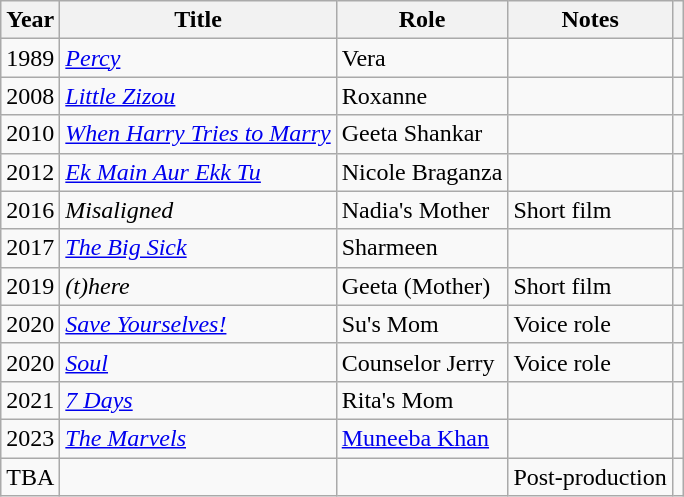<table class="wikitable plainrowheaders sortable" style="margin-right: 0;">
<tr>
<th>Year</th>
<th>Title</th>
<th>Role</th>
<th class="unsortable">Notes</th>
<th class="unsortable"></th>
</tr>
<tr>
<td>1989</td>
<td><em><a href='#'>Percy</a></em></td>
<td>Vera</td>
<td></td>
<td></td>
</tr>
<tr>
<td>2008</td>
<td><em><a href='#'>Little Zizou</a></em></td>
<td>Roxanne</td>
<td></td>
<td></td>
</tr>
<tr>
<td>2010</td>
<td><em><a href='#'>When Harry Tries to Marry</a></em></td>
<td>Geeta Shankar</td>
<td></td>
<td></td>
</tr>
<tr>
<td>2012</td>
<td><em><a href='#'>Ek Main Aur Ekk Tu</a></em></td>
<td>Nicole Braganza</td>
<td></td>
<td></td>
</tr>
<tr>
<td>2016</td>
<td><em>Misaligned</em></td>
<td>Nadia's Mother</td>
<td>Short film</td>
<td></td>
</tr>
<tr>
<td>2017</td>
<td><em><a href='#'>The Big Sick</a></em></td>
<td>Sharmeen</td>
<td></td>
<td></td>
</tr>
<tr>
<td>2019</td>
<td><em>(t)here</em></td>
<td>Geeta (Mother)</td>
<td>Short film</td>
<td></td>
</tr>
<tr>
<td>2020</td>
<td><em><a href='#'>Save Yourselves!</a></em></td>
<td>Su's Mom</td>
<td>Voice role</td>
<td></td>
</tr>
<tr>
<td>2020</td>
<td><em><a href='#'>Soul</a></em></td>
<td>Counselor Jerry</td>
<td>Voice role</td>
<td></td>
</tr>
<tr>
<td>2021</td>
<td><em><a href='#'>7 Days</a></em></td>
<td>Rita's Mom</td>
<td></td>
<td></td>
</tr>
<tr>
<td>2023</td>
<td><em><a href='#'>The Marvels</a></em></td>
<td><a href='#'>Muneeba Khan</a></td>
<td></td>
<td></td>
</tr>
<tr>
<td>TBA</td>
<td></td>
<td></td>
<td>Post-production</td>
</tr>
</table>
